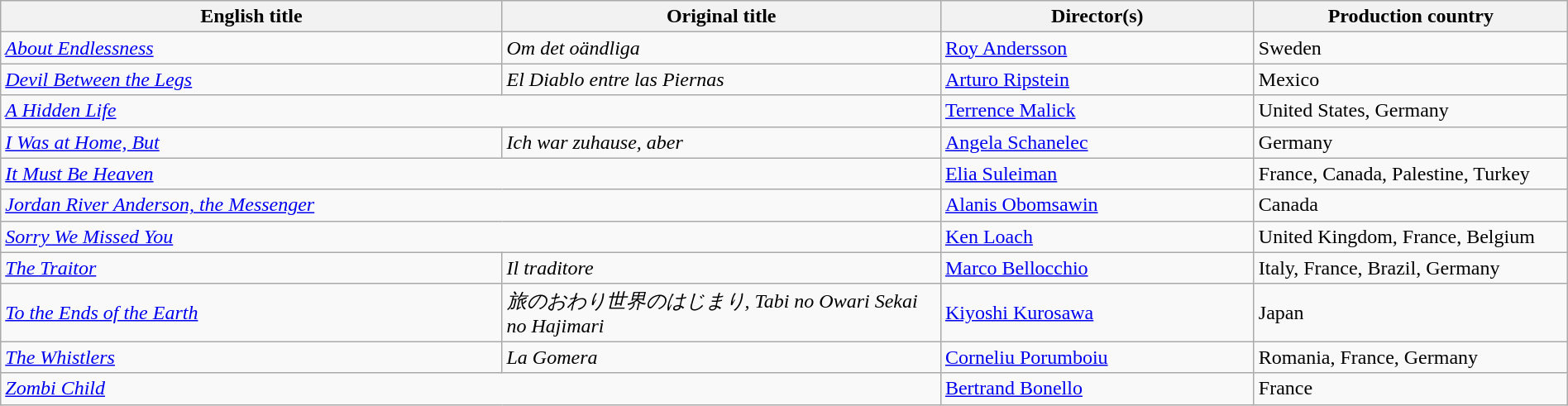<table class="wikitable" width=100%>
<tr>
<th scope="col" width="32%">English title</th>
<th scope="col" width="28%">Original title</th>
<th scope="col" width="20%">Director(s)</th>
<th scope="col" width="20%">Production country</th>
</tr>
<tr>
<td><em><a href='#'>About Endlessness</a></em></td>
<td><em>Om det oändliga</em></td>
<td><a href='#'>Roy Andersson</a></td>
<td>Sweden</td>
</tr>
<tr>
<td><em><a href='#'>Devil Between the Legs</a></em></td>
<td><em>El Diablo entre las Piernas</em></td>
<td><a href='#'>Arturo Ripstein</a></td>
<td>Mexico</td>
</tr>
<tr>
<td colspan=2><em><a href='#'>A Hidden Life</a></em></td>
<td><a href='#'>Terrence Malick</a></td>
<td>United States, Germany</td>
</tr>
<tr>
<td><em><a href='#'>I Was at Home, But</a></em></td>
<td><em>Ich war zuhause, aber</em></td>
<td><a href='#'>Angela Schanelec</a></td>
<td>Germany</td>
</tr>
<tr>
<td colspan=2><em><a href='#'>It Must Be Heaven</a></em></td>
<td><a href='#'>Elia Suleiman</a></td>
<td>France, Canada, Palestine, Turkey</td>
</tr>
<tr>
<td colspan=2><em><a href='#'>Jordan River Anderson, the Messenger</a></em></td>
<td><a href='#'>Alanis Obomsawin</a></td>
<td>Canada</td>
</tr>
<tr>
<td colspan=2><em><a href='#'>Sorry We Missed You</a></em></td>
<td><a href='#'>Ken Loach</a></td>
<td>United Kingdom, France, Belgium</td>
</tr>
<tr>
<td><em><a href='#'>The Traitor</a></em></td>
<td><em>Il traditore</em></td>
<td><a href='#'>Marco Bellocchio</a></td>
<td>Italy, France, Brazil, Germany</td>
</tr>
<tr>
<td><em><a href='#'>To the Ends of the Earth</a></em></td>
<td><em>旅のおわり世界のはじまり, Tabi no Owari Sekai no Hajimari</em></td>
<td><a href='#'>Kiyoshi Kurosawa</a></td>
<td>Japan</td>
</tr>
<tr>
<td><em><a href='#'>The Whistlers</a></em></td>
<td><em>La Gomera</em></td>
<td><a href='#'>Corneliu Porumboiu</a></td>
<td>Romania, France, Germany</td>
</tr>
<tr>
<td colspan=2><em><a href='#'>Zombi Child</a></em></td>
<td><a href='#'>Bertrand Bonello</a></td>
<td>France</td>
</tr>
</table>
